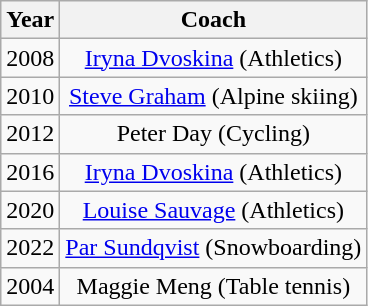<table class="wikitable" style="text-align:center">
<tr>
<th>Year</th>
<th>Coach</th>
</tr>
<tr align="center">
<td>2008</td>
<td><a href='#'>Iryna Dvoskina</a> (Athletics) </td>
</tr>
<tr align="center">
<td>2010</td>
<td><a href='#'>Steve Graham</a> (Alpine skiing) </td>
</tr>
<tr align="center">
<td>2012</td>
<td>Peter Day (Cycling)</td>
</tr>
<tr align="center">
<td>2016</td>
<td><a href='#'>Iryna Dvoskina</a> (Athletics) </td>
</tr>
<tr align="center">
<td>2020</td>
<td><a href='#'>Louise Sauvage</a> (Athletics) </td>
</tr>
<tr align="center">
<td>2022</td>
<td><a href='#'>Par Sundqvist</a> (Snowboarding) </td>
</tr>
<tr>
<td>2004</td>
<td>Maggie Meng (Table tennis)</td>
</tr>
</table>
